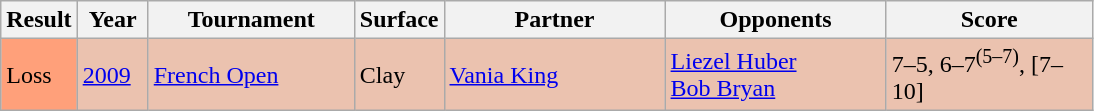<table class="wikitable">
<tr>
<th style="width:40px">Result</th>
<th style="width:40px">Year</th>
<th style="width:130px">Tournament</th>
<th style="width:50px">Surface</th>
<th style="width:140px">Partner</th>
<th style="width:140px">Opponents</th>
<th style="width:130px" class="unsortable">Score</th>
</tr>
<tr bgcolor=#EBC2AF>
<td style="background:#ffa07a;">Loss</td>
<td><a href='#'>2009</a></td>
<td><a href='#'>French Open</a></td>
<td>Clay</td>
<td> <a href='#'>Vania King</a></td>
<td> <a href='#'>Liezel Huber</a><br> <a href='#'>Bob Bryan</a></td>
<td>7–5, 6–7<sup>(5–7)</sup>, [7–10]</td>
</tr>
</table>
